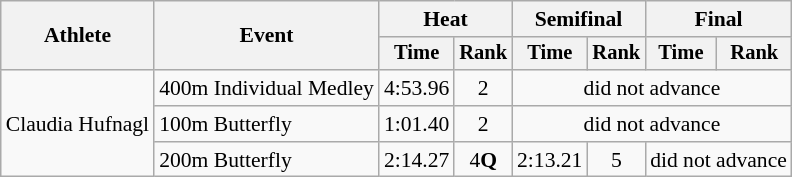<table class=wikitable style="font-size:90%">
<tr>
<th rowspan="2">Athlete</th>
<th rowspan="2">Event</th>
<th colspan="2">Heat</th>
<th colspan="2">Semifinal</th>
<th colspan="2">Final</th>
</tr>
<tr style="font-size:95%">
<th>Time</th>
<th>Rank</th>
<th>Time</th>
<th>Rank</th>
<th>Time</th>
<th>Rank</th>
</tr>
<tr align=center>
<td align=left rowspan=3>Claudia Hufnagl</td>
<td align=left>400m Individual Medley</td>
<td>4:53.96</td>
<td>2</td>
<td colspan=4>did not advance</td>
</tr>
<tr align=center>
<td align=left>100m Butterfly</td>
<td>1:01.40</td>
<td>2</td>
<td colspan=4>did not advance</td>
</tr>
<tr align=center>
<td align=left>200m Butterfly</td>
<td>2:14.27</td>
<td>4<strong>Q</strong></td>
<td>2:13.21</td>
<td>5</td>
<td colspan=2>did not advance</td>
</tr>
</table>
